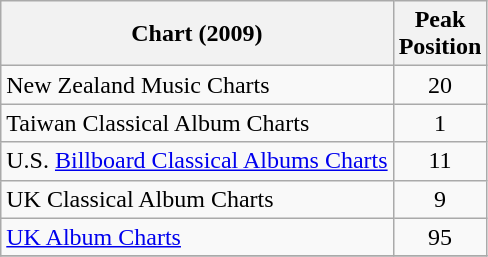<table class="wikitable">
<tr>
<th align="left">Chart (2009)</th>
<th align="left">Peak<br>Position</th>
</tr>
<tr>
<td align="left">New Zealand Music Charts</td>
<td align="center">20</td>
</tr>
<tr>
<td align="left">Taiwan Classical Album Charts</td>
<td align="center">1</td>
</tr>
<tr>
<td align="left">U.S. <a href='#'>Billboard Classical Albums Charts</a></td>
<td align="center">11</td>
</tr>
<tr>
<td align="left">UK Classical Album Charts</td>
<td align="center">9</td>
</tr>
<tr>
<td align="left"><a href='#'>UK Album Charts</a></td>
<td align="center">95</td>
</tr>
<tr>
</tr>
</table>
